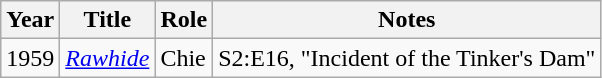<table class="wikitable">
<tr>
<th>Year</th>
<th>Title</th>
<th>Role</th>
<th>Notes</th>
</tr>
<tr>
<td>1959</td>
<td><em><a href='#'>Rawhide</a></em></td>
<td>Chie</td>
<td>S2:E16, "Incident of the Tinker's Dam"</td>
</tr>
</table>
